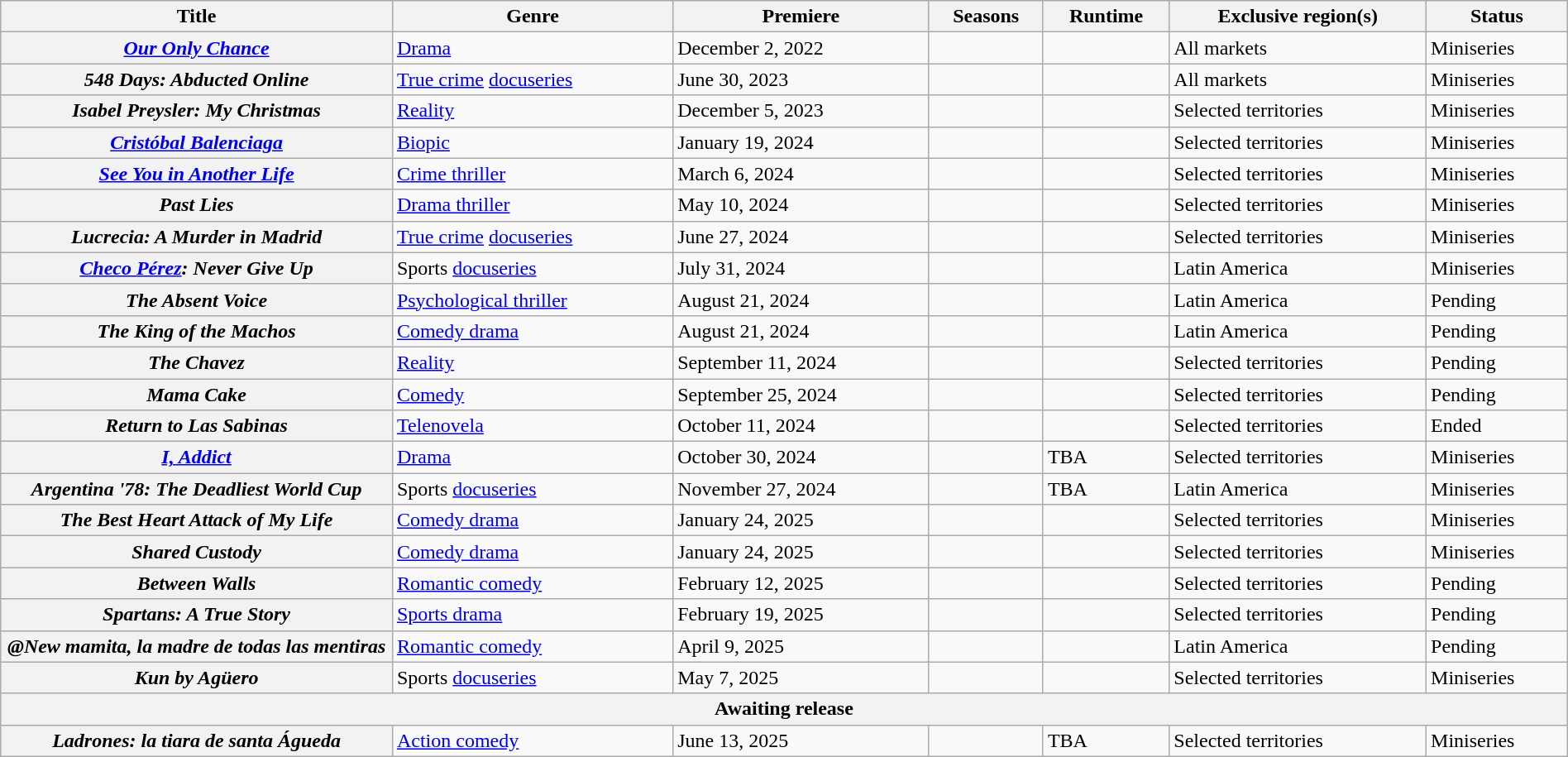<table class="wikitable plainrowheaders sortable" style="width:100%;">
<tr>
<th scope="col" style="width:25%;">Title</th>
<th>Genre</th>
<th>Premiere</th>
<th>Seasons</th>
<th>Runtime</th>
<th>Exclusive region(s)</th>
<th>Status</th>
</tr>
<tr>
<th scope="row"><em><a href='#'>Our Only Chance</a></em></th>
<td><a href='#'>Drama</a></td>
<td>December 2, 2022</td>
<td></td>
<td></td>
<td>All markets</td>
<td>Miniseries</td>
</tr>
<tr>
<th scope="row"><em>548 Days: Abducted Online</em></th>
<td><a href='#'>True crime</a> <a href='#'>docuseries</a></td>
<td>June 30, 2023</td>
<td></td>
<td></td>
<td>All markets</td>
<td>Miniseries</td>
</tr>
<tr>
<th scope="row"><em>Isabel Preysler: My Christmas</em></th>
<td><a href='#'>Reality</a></td>
<td>December 5, 2023</td>
<td></td>
<td></td>
<td>Selected territories</td>
<td>Miniseries</td>
</tr>
<tr>
<th scope="row"><em><a href='#'>Cristóbal Balenciaga</a></em></th>
<td><a href='#'>Biopic</a></td>
<td>January 19, 2024</td>
<td></td>
<td></td>
<td>Selected territories</td>
<td>Miniseries</td>
</tr>
<tr>
<th scope="row"><em><a href='#'>See You in Another Life</a></em></th>
<td><a href='#'>Crime thriller</a></td>
<td>March 6, 2024</td>
<td></td>
<td></td>
<td>Selected territories</td>
<td>Miniseries</td>
</tr>
<tr>
<th scope="row"><em>Past Lies</em></th>
<td><a href='#'>Drama thriller</a></td>
<td>May 10, 2024</td>
<td></td>
<td></td>
<td>Selected territories</td>
<td>Miniseries</td>
</tr>
<tr>
<th scope="row"><em>Lucrecia: A Murder in Madrid</em></th>
<td><a href='#'>True crime</a> <a href='#'>docuseries</a></td>
<td>June 27, 2024</td>
<td></td>
<td></td>
<td>Selected territories</td>
<td>Miniseries</td>
</tr>
<tr>
<th scope="row"><em><a href='#'>Checo Pérez</a>: Never Give Up</em></th>
<td>Sports <a href='#'>docuseries</a></td>
<td>July 31, 2024</td>
<td></td>
<td></td>
<td>Latin America</td>
<td>Miniseries</td>
</tr>
<tr>
<th scope="row"><em>The Absent Voice</em></th>
<td><a href='#'>Psychological thriller</a></td>
<td>August 21, 2024</td>
<td></td>
<td></td>
<td>Latin America</td>
<td>Pending</td>
</tr>
<tr>
<th scope="row"><em>The King of the Machos</em></th>
<td><a href='#'>Comedy drama</a></td>
<td>August 21, 2024</td>
<td></td>
<td></td>
<td>Latin America</td>
<td>Pending</td>
</tr>
<tr>
<th scope="row"><em>The Chavez</em></th>
<td><a href='#'>Reality</a></td>
<td>September 11, 2024</td>
<td></td>
<td></td>
<td>Selected territories</td>
<td>Pending</td>
</tr>
<tr>
<th scope="row"><em>Mama Cake</em></th>
<td><a href='#'>Comedy</a></td>
<td>September 25, 2024</td>
<td></td>
<td></td>
<td>Selected territories</td>
<td>Pending</td>
</tr>
<tr>
<th scope="row"><em>Return to Las Sabinas</em></th>
<td><a href='#'>Telenovela</a></td>
<td>October 11, 2024</td>
<td></td>
<td></td>
<td>Selected territories</td>
<td>Ended</td>
</tr>
<tr>
<th scope="row"><em><a href='#'>I, Addict</a></em></th>
<td><a href='#'>Drama</a></td>
<td>October 30, 2024</td>
<td></td>
<td>TBA</td>
<td>Selected territories</td>
<td>Miniseries</td>
</tr>
<tr>
<th scope="row"><em>Argentina '78: The Deadliest World Cup</em></th>
<td>Sports <a href='#'>docuseries</a></td>
<td>November 27, 2024</td>
<td></td>
<td>TBA</td>
<td>Latin America</td>
<td>Miniseries</td>
</tr>
<tr>
<th scope="row"><em>The Best Heart Attack of My Life</em></th>
<td><a href='#'>Comedy drama</a></td>
<td>January 24, 2025</td>
<td></td>
<td></td>
<td>Selected territories</td>
<td>Miniseries</td>
</tr>
<tr>
<th scope="row"><em>Shared Custody</em></th>
<td><a href='#'>Comedy drama</a></td>
<td>January 24, 2025</td>
<td></td>
<td></td>
<td>Selected territories</td>
<td>Miniseries</td>
</tr>
<tr>
<th scope="row"><em>Between Walls</em></th>
<td><a href='#'>Romantic comedy</a></td>
<td>February 12, 2025</td>
<td></td>
<td></td>
<td>Selected territories</td>
<td>Pending</td>
</tr>
<tr>
<th scope="row"><em>Spartans: A True Story</em></th>
<td><a href='#'>Sports drama</a></td>
<td>February 19, 2025</td>
<td></td>
<td></td>
<td>Selected territories</td>
<td>Pending</td>
</tr>
<tr>
<th scope="row"><em>@New mamita, la madre de todas las mentiras</em></th>
<td><a href='#'>Romantic comedy</a></td>
<td>April 9, 2025</td>
<td></td>
<td></td>
<td>Latin America</td>
<td>Pending</td>
</tr>
<tr>
<th scope="row"><em>Kun by Agüero</em></th>
<td>Sports <a href='#'>docuseries</a></td>
<td>May 7, 2025</td>
<td></td>
<td></td>
<td>Selected territories</td>
<td>Miniseries</td>
</tr>
<tr>
<th colspan="7">Awaiting release</th>
</tr>
<tr>
<th scope="row"><em>Ladrones: la tiara de santa Águeda</em></th>
<td><a href='#'>Action comedy</a></td>
<td>June 13, 2025</td>
<td></td>
<td>TBA</td>
<td>Selected territories</td>
<td>Miniseries</td>
</tr>
</table>
